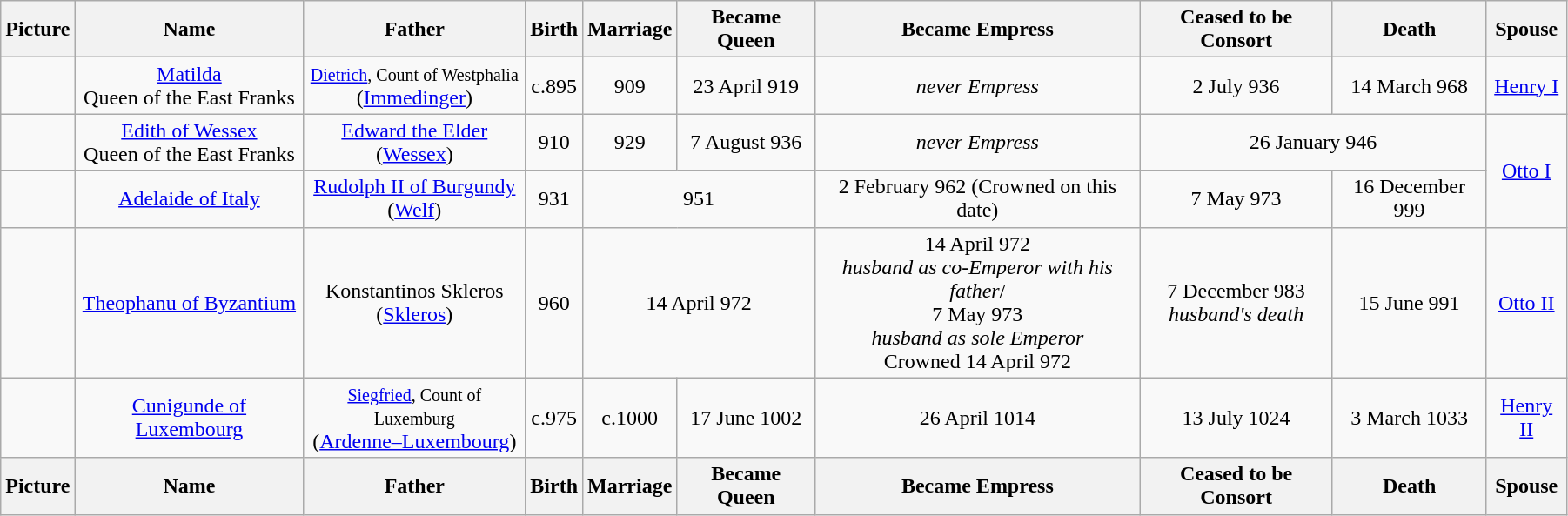<table width=95% class="wikitable">
<tr>
<th>Picture</th>
<th>Name</th>
<th>Father</th>
<th>Birth</th>
<th>Marriage</th>
<th>Became Queen</th>
<th>Became Empress</th>
<th>Ceased to be Consort</th>
<th>Death</th>
<th>Spouse</th>
</tr>
<tr>
<td align=center></td>
<td align=center><a href='#'>Matilda</a><br>Queen of the East Franks</td>
<td align="center"><small><a href='#'>Dietrich</a>, Count of Westphalia<br></small>(<a href='#'>Immedinger</a>)</td>
<td align="center">c.895</td>
<td align="center">909</td>
<td align="center">23 April 919</td>
<td align="center"><em>never Empress</em></td>
<td align="center">2 July 936</td>
<td align="center">14 March 968</td>
<td align="center"><a href='#'>Henry I</a></td>
</tr>
<tr>
<td align=center></td>
<td align=center><a href='#'>Edith of Wessex</a><br>Queen of the East Franks</td>
<td align="center"><a href='#'>Edward the Elder</a> <br>(<a href='#'>Wessex</a>)</td>
<td align="center">910</td>
<td align="center">929</td>
<td align="center">7 August 936</td>
<td align="center"><em>never Empress</em></td>
<td align="center" colspan="2">26 January 946</td>
<td align="center" rowspan="2"><a href='#'>Otto I</a></td>
</tr>
<tr>
<td align=center></td>
<td align=center><a href='#'>Adelaide of Italy</a></td>
<td align="center"><a href='#'>Rudolph II of Burgundy</a><br>(<a href='#'>Welf</a>)</td>
<td align="center">931</td>
<td align="center" colspan="2">951</td>
<td align="center">2 February 962 (Crowned on this date)</td>
<td align="center">7 May 973</td>
<td align="center">16 December 999</td>
</tr>
<tr>
<td align=center></td>
<td align=center><a href='#'>Theophanu of Byzantium</a></td>
<td align="center">Konstantinos Skleros<br>(<a href='#'>Skleros</a>)</td>
<td align="center">960</td>
<td align="center" colspan="2">14 April 972</td>
<td align="center">14 April 972<br><em>husband as co-Emperor with his father</em>/<br>7 May 973<br><em>husband as sole Emperor</em><br>Crowned 14 April 972</td>
<td align="center">7 December 983<br><em>husband's death</em></td>
<td align="center">15 June 991</td>
<td align="center"><a href='#'>Otto II</a></td>
</tr>
<tr>
<td align=center></td>
<td align=center><a href='#'>Cunigunde of Luxembourg</a></td>
<td align="center"><small><a href='#'>Siegfried</a>, Count of Luxemburg<br></small>(<a href='#'>Ardenne–Luxembourg</a>)</td>
<td align="center">c.975</td>
<td align="center">c.1000</td>
<td align="center">17 June 1002</td>
<td align="center">26 April 1014</td>
<td align="center">13 July 1024</td>
<td align="center">3 March 1033</td>
<td align="center"><a href='#'>Henry II</a></td>
</tr>
<tr>
<th>Picture</th>
<th>Name</th>
<th>Father</th>
<th>Birth</th>
<th>Marriage</th>
<th>Became Queen</th>
<th>Became Empress</th>
<th>Ceased to be Consort</th>
<th>Death</th>
<th>Spouse</th>
</tr>
</table>
